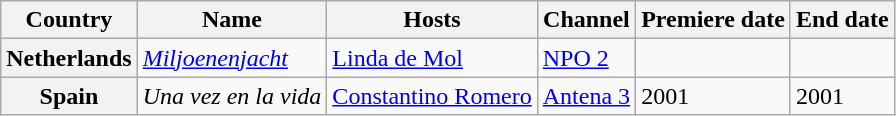<table class="wikitable sortable">
<tr>
<th scope="col">Country</th>
<th scope="col">Name</th>
<th scope="col">Hosts</th>
<th scope="col">Channel</th>
<th scope="col">Premiere date</th>
<th scope="col">End date</th>
</tr>
<tr>
<th scope="row" style="background color: #F5A9A9">Netherlands</th>
<td><em><a href='#'>Miljoenenjacht</a></em></td>
<td><a href='#'>Linda de Mol</a></td>
<td><a href='#'>NPO 2</a></td>
<td></td>
<td></td>
</tr>
<tr>
<th scope="row" style="background color: #F5A9A9">Spain</th>
<td><em>Una vez en la vida</em></td>
<td><a href='#'>Constantino Romero</a></td>
<td><a href='#'>Antena 3</a></td>
<td>2001</td>
<td>2001</td>
</tr>
</table>
